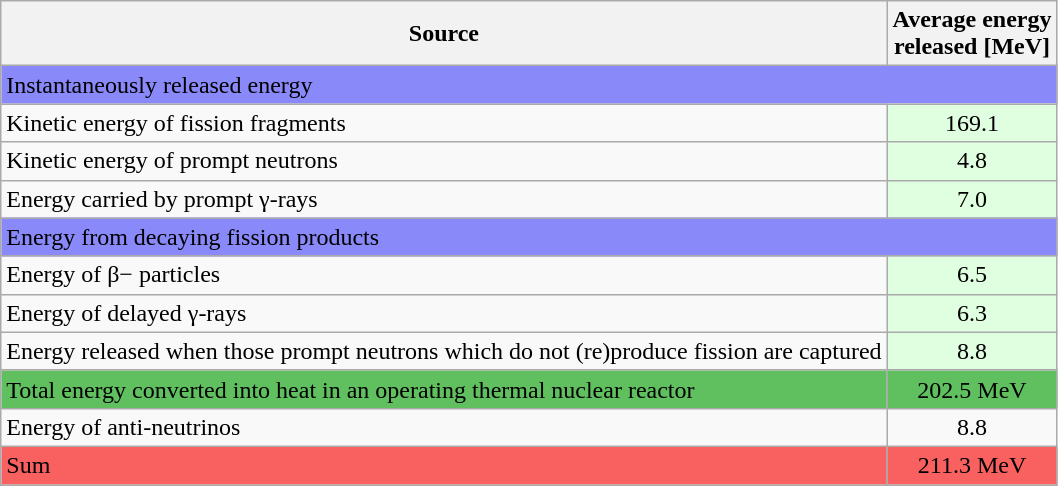<table class="wikitable">
<tr>
<th>Source</th>
<th>Average energy<br>released [MeV]</th>
</tr>
<tr>
<td style="background:#8989f9;" colspan=2>Instantaneously released energy</td>
</tr>
<tr>
<td>Kinetic energy of fission fragments</td>
<td style="background:#e0ffe0; text-align:center;">169.1</td>
</tr>
<tr>
<td>Kinetic energy of prompt neutrons</td>
<td style="background:#e0ffe0; text-align:center;">4.8</td>
</tr>
<tr>
<td>Energy carried by prompt γ-rays</td>
<td style="background:#e0ffe0; text-align:center;">7.0</td>
</tr>
<tr>
<td style="background:#8989f9;" colspan=2>Energy from decaying fission products</td>
</tr>
<tr>
<td>Energy of β− particles</td>
<td style="background:#e0ffe0; text-align:center;">6.5</td>
</tr>
<tr>
<td>Energy of delayed γ-rays</td>
<td style="background:#e0ffe0; text-align:center;">6.3</td>
</tr>
<tr>
<td>Energy released when those prompt neutrons which do not (re)produce fission are captured</td>
<td style="background:#e0ffe0; text-align:center;">8.8</td>
</tr>
<tr>
<td style="background:#60c060;">Total energy converted into heat in an operating thermal nuclear reactor</td>
<td style="background:#60c060; text-align:center;">202.5 MeV</td>
</tr>
<tr>
<td>Energy of anti-neutrinos</td>
<td style="text-align:center;">8.8</td>
</tr>
<tr>
<td style="background:#f96060;">Sum</td>
<td style="background:#f96060; text-align:center;">211.3 MeV</td>
</tr>
</table>
